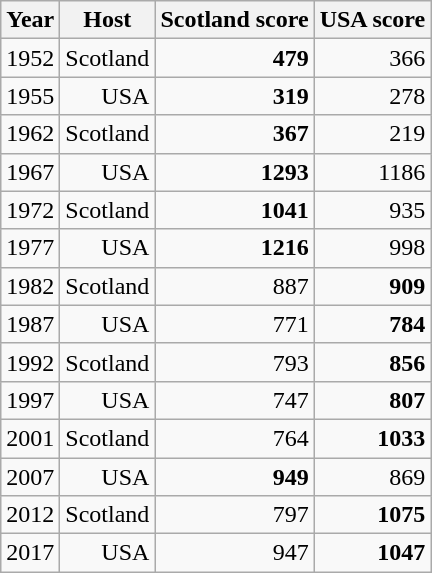<table class="wikitable sortable" style="text-align: right">
<tr>
<th scope="col">Year</th>
<th scope="col">Host</th>
<th scope="col">Scotland score</th>
<th scope="col">USA score</th>
</tr>
<tr>
<td>1952</td>
<td>Scotland</td>
<td><strong>479</strong></td>
<td>366</td>
</tr>
<tr>
<td>1955</td>
<td>USA</td>
<td><strong>319</strong></td>
<td>278</td>
</tr>
<tr>
<td>1962</td>
<td>Scotland</td>
<td><strong>367</strong></td>
<td>219</td>
</tr>
<tr>
<td>1967</td>
<td>USA</td>
<td><strong>1293</strong></td>
<td>1186</td>
</tr>
<tr>
<td>1972</td>
<td>Scotland</td>
<td><strong>1041</strong></td>
<td>935</td>
</tr>
<tr>
<td>1977</td>
<td>USA</td>
<td><strong>1216</strong></td>
<td>998</td>
</tr>
<tr>
<td>1982</td>
<td>Scotland</td>
<td>887</td>
<td><strong>909</strong></td>
</tr>
<tr>
<td>1987</td>
<td>USA</td>
<td>771</td>
<td><strong>784</strong></td>
</tr>
<tr>
<td>1992</td>
<td>Scotland</td>
<td>793</td>
<td><strong>856</strong></td>
</tr>
<tr>
<td>1997</td>
<td>USA</td>
<td>747</td>
<td><strong>807</strong></td>
</tr>
<tr>
<td>2001</td>
<td>Scotland</td>
<td>764</td>
<td><strong>1033</strong></td>
</tr>
<tr>
<td>2007</td>
<td>USA</td>
<td><strong>949</strong></td>
<td>869</td>
</tr>
<tr>
<td>2012</td>
<td>Scotland</td>
<td>797</td>
<td><strong>1075</strong></td>
</tr>
<tr>
<td>2017</td>
<td>USA</td>
<td>947</td>
<td><strong>1047</strong></td>
</tr>
</table>
